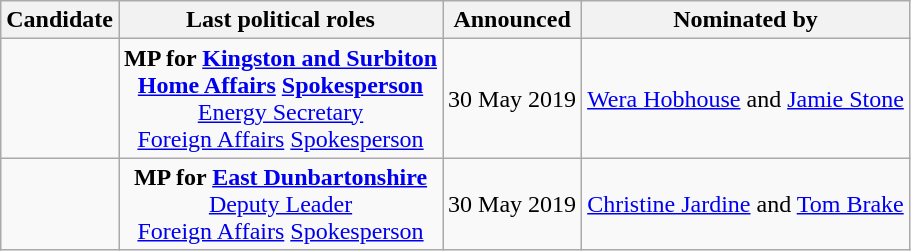<table class="wikitable" style="text-align:center">
<tr>
<th>Candidate</th>
<th>Last political roles</th>
<th>Announced</th>
<th>Nominated by</th>
</tr>
<tr>
<td><br><strong></strong></td>
<td><strong>MP for <a href='#'>Kingston and Surbiton</a></strong>  <br><strong><a href='#'>Home Affairs</a> <a href='#'>Spokesperson</a></strong>  <br><a href='#'>Energy Secretary</a> <br><a href='#'>Foreign Affairs</a> <a href='#'>Spokesperson</a> </td>
<td>30 May 2019</td>
<td><a href='#'>Wera Hobhouse</a> and <a href='#'>Jamie Stone</a></td>
</tr>
<tr>
<td><br><strong></strong></td>
<td><strong>MP for <a href='#'>East Dunbartonshire</a></strong>  <br><a href='#'>Deputy Leader</a>  <br><a href='#'>Foreign Affairs</a> <a href='#'>Spokesperson</a> </td>
<td>30 May 2019</td>
<td><a href='#'>Christine Jardine</a> and <a href='#'>Tom Brake</a></td>
</tr>
</table>
